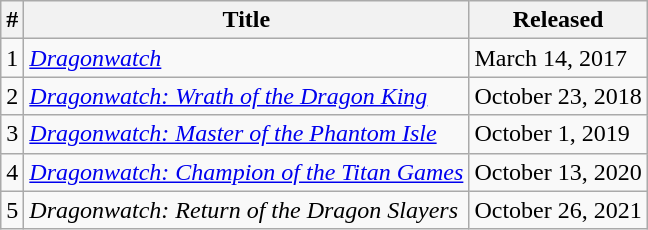<table class="wikitable sortable">
<tr>
<th>#</th>
<th>Title</th>
<th>Released</th>
</tr>
<tr>
<td>1</td>
<td><em><a href='#'>Dragonwatch</a></em></td>
<td>March 14, 2017</td>
</tr>
<tr>
<td>2</td>
<td><em><a href='#'>Dragonwatch: Wrath of the Dragon King</a></em></td>
<td>October 23, 2018</td>
</tr>
<tr>
<td>3</td>
<td><em><a href='#'>Dragonwatch: Master of the Phantom Isle</a></em></td>
<td>October 1, 2019</td>
</tr>
<tr>
<td>4</td>
<td><em><a href='#'>Dragonwatch: Champion of the Titan Games</a></em></td>
<td>October 13, 2020</td>
</tr>
<tr>
<td>5</td>
<td><em>Dragonwatch: Return of the Dragon Slayers</em></td>
<td>October 26, 2021</td>
</tr>
</table>
